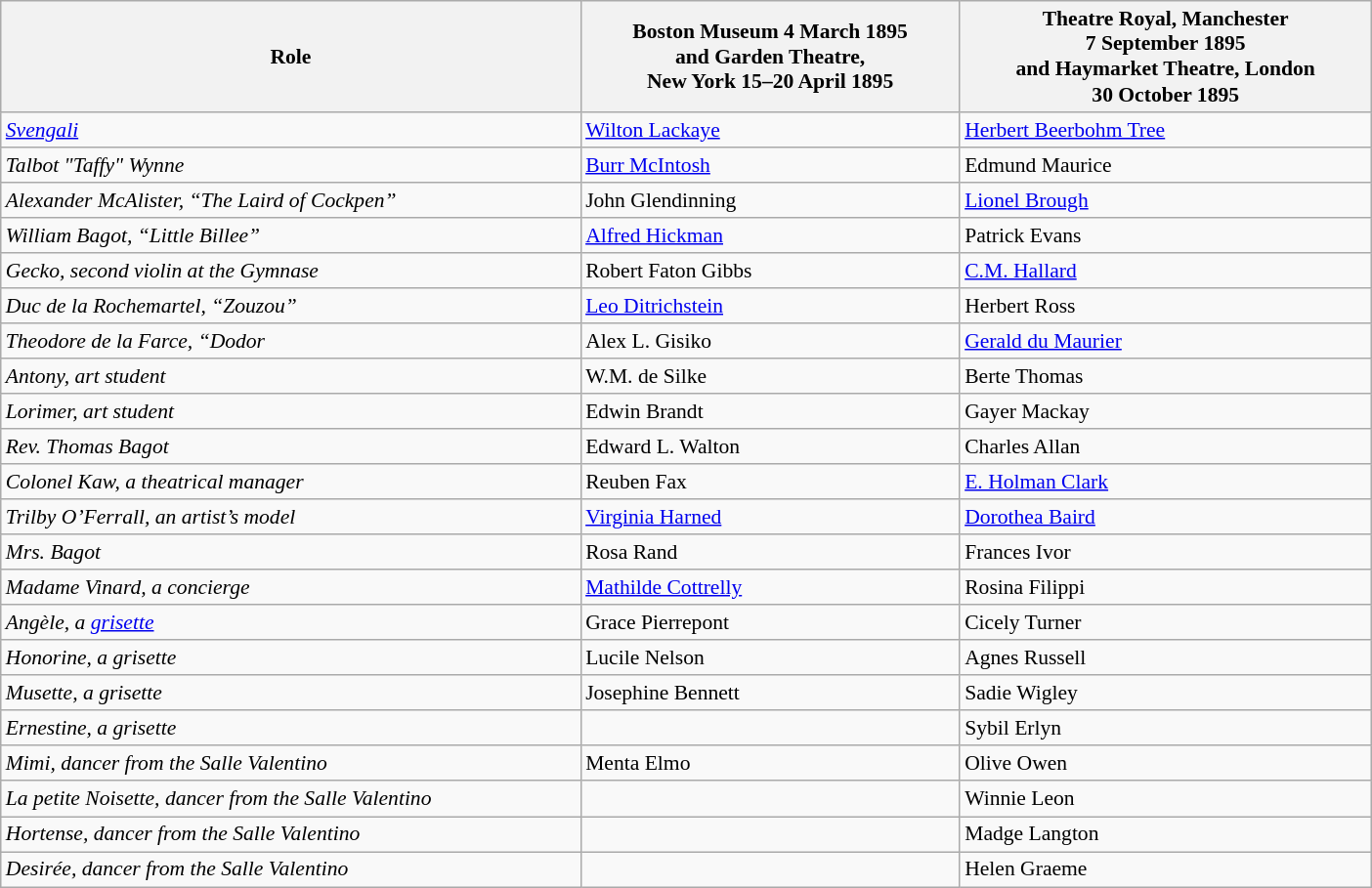<table class="wikitable" style="width: 65em; font-size: 90%; line-height: 1.2">
<tr>
<th>Role</th>
<th>Boston Museum 4 March 1895<br>and Garden Theatre,<br>New York 15–20 April 1895<br></th>
<th>Theatre Royal, Manchester<br>7 September 1895 <br>and Haymarket Theatre, London<br>30 October 1895</th>
</tr>
<tr>
<td><em><a href='#'>Svengali</a></em></td>
<td><a href='#'>Wilton Lackaye</a></td>
<td><a href='#'>Herbert Beerbohm Tree</a></td>
</tr>
<tr>
<td><em>Talbot "Taffy" Wynne</em></td>
<td><a href='#'>Burr McIntosh</a></td>
<td>Edmund Maurice</td>
</tr>
<tr>
<td><em>Alexander McAlister, “The Laird of Cockpen”</em></td>
<td>John Glendinning</td>
<td><a href='#'>Lionel Brough</a></td>
</tr>
<tr>
<td><em>William Bagot, “Little Billee”</em></td>
<td><a href='#'>Alfred Hickman</a></td>
<td>Patrick Evans</td>
</tr>
<tr>
<td><em>Gecko, second violin at the Gymnase</em></td>
<td>Robert Faton Gibbs</td>
<td><a href='#'>C.M. Hallard</a></td>
</tr>
<tr>
<td><em>Duc de la Rochemartel, “Zouzou”</em></td>
<td><a href='#'>Leo Ditrichstein</a></td>
<td>Herbert Ross</td>
</tr>
<tr>
<td><em>Theodore de la Farce, “Dodor</em></td>
<td>Alex L. Gisiko</td>
<td><a href='#'>Gerald du Maurier</a></td>
</tr>
<tr>
<td><em>Antony, art student</em></td>
<td>W.M. de Silke</td>
<td>Berte Thomas</td>
</tr>
<tr>
<td><em>Lorimer, art student</em></td>
<td>Edwin Brandt</td>
<td>Gayer Mackay</td>
</tr>
<tr>
<td><em>Rev. Thomas Bagot</em></td>
<td>Edward L. Walton</td>
<td>Charles Allan</td>
</tr>
<tr>
<td><em>Colonel Kaw, a theatrical manager</em></td>
<td>Reuben Fax</td>
<td><a href='#'>E. Holman Clark</a></td>
</tr>
<tr>
<td><em>Trilby O’Ferrall, an artist’s model</em></td>
<td><a href='#'>Virginia Harned</a></td>
<td><a href='#'>Dorothea Baird</a></td>
</tr>
<tr>
<td><em>Mrs. Bagot</em></td>
<td>Rosa Rand</td>
<td>Frances Ivor</td>
</tr>
<tr>
<td><em>Madame Vinard, a concierge</em></td>
<td><a href='#'>Mathilde Cottrelly</a></td>
<td>Rosina Filippi</td>
</tr>
<tr>
<td><em>Angèle, a <a href='#'>grisette</a></em></td>
<td>Grace Pierrepont</td>
<td>Cicely Turner</td>
</tr>
<tr>
<td><em>Honorine, a grisette</em></td>
<td>Lucile Nelson</td>
<td>Agnes Russell</td>
</tr>
<tr>
<td><em>Musette, a grisette</em></td>
<td>Josephine Bennett</td>
<td>Sadie Wigley</td>
</tr>
<tr>
<td><em>Ernestine, a grisette</em></td>
<td></td>
<td>Sybil Erlyn</td>
</tr>
<tr>
<td><em>Mimi, dancer from the Salle Valentino</em></td>
<td>Menta Elmo</td>
<td>Olive Owen</td>
</tr>
<tr>
<td><em>La petite Noisette, dancer from the Salle Valentino</em></td>
<td></td>
<td>Winnie Leon</td>
</tr>
<tr>
<td><em>Hortense, dancer from the Salle Valentino</em></td>
<td></td>
<td>Madge Langton</td>
</tr>
<tr>
<td><em>Desirée, dancer from the Salle Valentino</em></td>
<td></td>
<td>Helen Graeme</td>
</tr>
</table>
